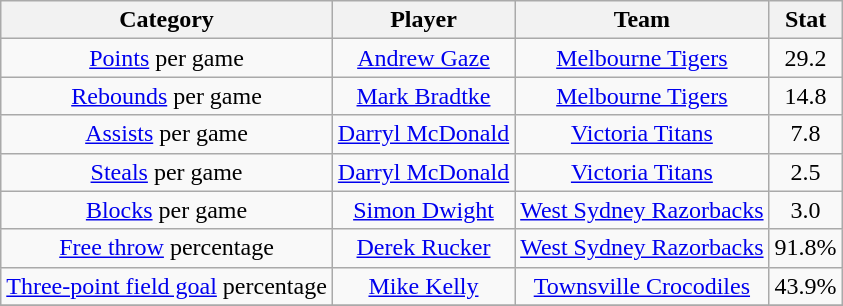<table class="wikitable" style="text-align:center">
<tr>
<th>Category</th>
<th>Player</th>
<th>Team</th>
<th>Stat</th>
</tr>
<tr>
<td><a href='#'>Points</a> per game</td>
<td><a href='#'>Andrew Gaze</a></td>
<td><a href='#'>Melbourne Tigers</a></td>
<td>29.2</td>
</tr>
<tr>
<td><a href='#'>Rebounds</a> per game</td>
<td><a href='#'>Mark Bradtke</a></td>
<td><a href='#'>Melbourne Tigers</a></td>
<td>14.8</td>
</tr>
<tr>
<td><a href='#'>Assists</a> per game</td>
<td><a href='#'>Darryl McDonald</a></td>
<td><a href='#'>Victoria Titans</a></td>
<td>7.8</td>
</tr>
<tr>
<td><a href='#'>Steals</a> per game</td>
<td><a href='#'>Darryl McDonald</a></td>
<td><a href='#'>Victoria Titans</a></td>
<td>2.5</td>
</tr>
<tr>
<td><a href='#'>Blocks</a> per game</td>
<td><a href='#'>Simon Dwight</a></td>
<td><a href='#'>West Sydney Razorbacks</a></td>
<td>3.0</td>
</tr>
<tr>
<td><a href='#'>Free throw</a> percentage</td>
<td><a href='#'>Derek Rucker</a></td>
<td><a href='#'>West Sydney Razorbacks</a></td>
<td>91.8%</td>
</tr>
<tr>
<td><a href='#'>Three-point field goal</a> percentage</td>
<td><a href='#'>Mike Kelly</a></td>
<td><a href='#'>Townsville Crocodiles</a></td>
<td>43.9%</td>
</tr>
<tr>
</tr>
</table>
